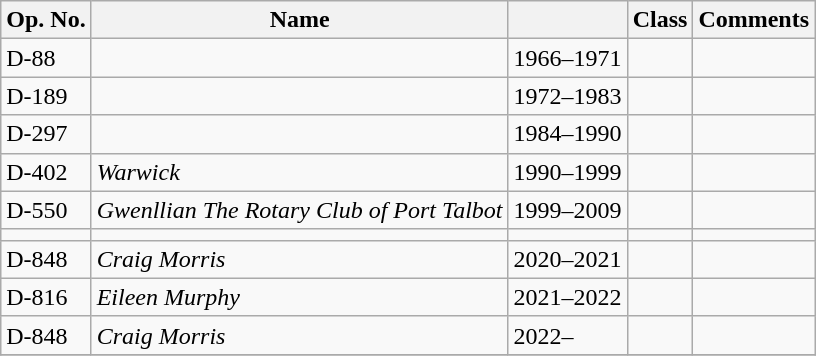<table class="wikitable">
<tr>
<th>Op. No.</th>
<th>Name</th>
<th></th>
<th>Class</th>
<th>Comments</th>
</tr>
<tr>
<td>D-88</td>
<td></td>
<td>1966–1971</td>
<td></td>
<td></td>
</tr>
<tr>
<td>D-189</td>
<td></td>
<td>1972–1983</td>
<td></td>
<td></td>
</tr>
<tr>
<td>D-297</td>
<td></td>
<td>1984–1990</td>
<td></td>
<td></td>
</tr>
<tr>
<td>D-402</td>
<td><em>Warwick</em></td>
<td>1990–1999</td>
<td></td>
<td></td>
</tr>
<tr>
<td>D-550</td>
<td><em>Gwenllian The Rotary Club of Port Talbot</em></td>
<td>1999–2009</td>
<td></td>
<td></td>
</tr>
<tr>
<td></td>
<td></td>
<td></td>
<td></td>
<td></td>
</tr>
<tr>
<td>D-848</td>
<td><em>Craig Morris</em></td>
<td>2020–2021</td>
<td></td>
<td></td>
</tr>
<tr>
<td>D-816</td>
<td><em>Eileen Murphy</em></td>
<td>2021–2022</td>
<td></td>
<td></td>
</tr>
<tr>
<td>D-848</td>
<td><em>Craig Morris</em></td>
<td>2022–</td>
<td></td>
<td></td>
</tr>
<tr>
</tr>
</table>
